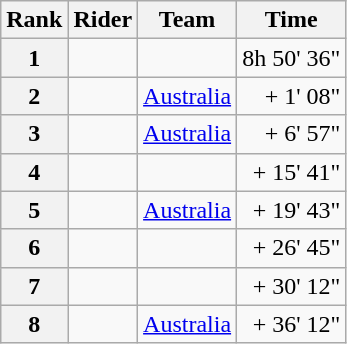<table class="wikitable" margin-bottom:0;">
<tr>
<th scope="col">Rank</th>
<th scope="col">Rider</th>
<th scope="col">Team</th>
<th scope="col">Time</th>
</tr>
<tr>
<th scope="row">1</th>
<td> </td>
<td></td>
<td align="right">8h 50' 36"</td>
</tr>
<tr>
<th scope="row">2</th>
<td></td>
<td><a href='#'>Australia</a></td>
<td align="right">+ 1' 08"</td>
</tr>
<tr>
<th scope="row">3</th>
<td> </td>
<td><a href='#'>Australia</a></td>
<td align="right">+ 6' 57"</td>
</tr>
<tr>
<th scope="row">4</th>
<td></td>
<td></td>
<td align="right">+ 15' 41"</td>
</tr>
<tr>
<th scope="row">5</th>
<td></td>
<td><a href='#'>Australia</a></td>
<td align="right">+ 19' 43"</td>
</tr>
<tr>
<th scope="row">6</th>
<td></td>
<td></td>
<td align="right">+ 26' 45"</td>
</tr>
<tr>
<th scope="row">7</th>
<td></td>
<td></td>
<td align="right">+ 30' 12"</td>
</tr>
<tr>
<th scope="row">8</th>
<td></td>
<td><a href='#'>Australia</a></td>
<td align="right">+ 36' 12"</td>
</tr>
</table>
